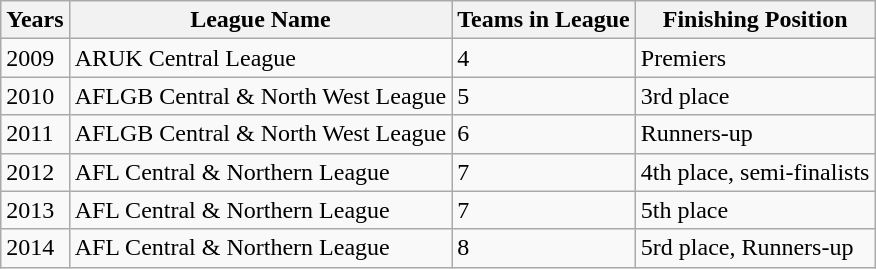<table class="wikitable">
<tr>
<th>Years</th>
<th>League Name</th>
<th>Teams in League</th>
<th>Finishing Position</th>
</tr>
<tr>
<td>2009</td>
<td>ARUK Central League</td>
<td>4</td>
<td>Premiers</td>
</tr>
<tr>
<td>2010</td>
<td>AFLGB Central & North West League</td>
<td>5</td>
<td>3rd place</td>
</tr>
<tr>
<td>2011</td>
<td>AFLGB Central & North West League</td>
<td>6</td>
<td>Runners-up</td>
</tr>
<tr>
<td>2012</td>
<td>AFL Central & Northern League</td>
<td>7</td>
<td>4th place, semi-finalists</td>
</tr>
<tr>
<td>2013</td>
<td>AFL Central & Northern League</td>
<td>7</td>
<td>5th place</td>
</tr>
<tr>
<td>2014</td>
<td>AFL Central & Northern League</td>
<td>8</td>
<td>5rd place, Runners-up</td>
</tr>
</table>
